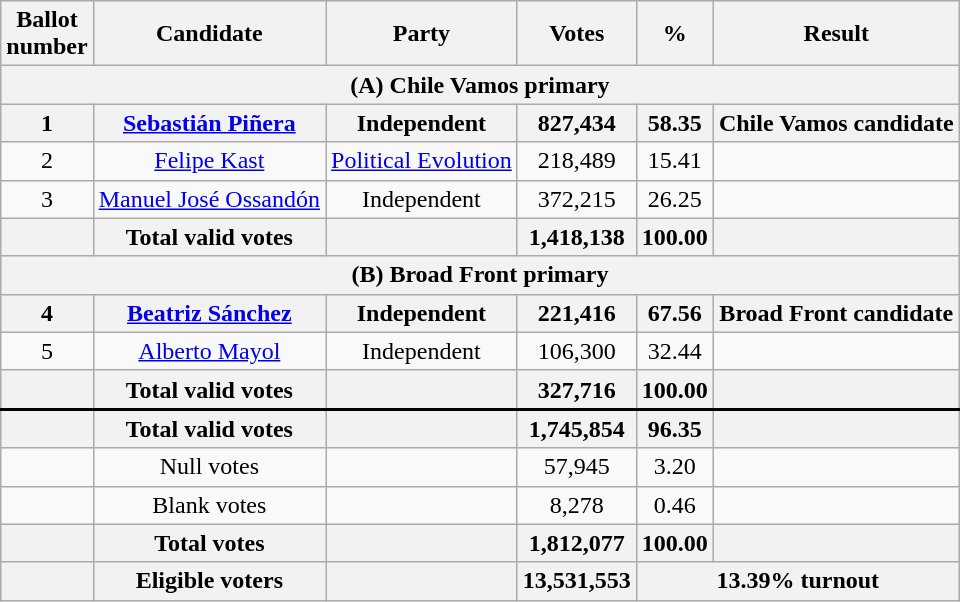<table class="wikitable">
<tr>
<th>Ballot<br>number</th>
<th>Candidate</th>
<th>Party</th>
<th>Votes</th>
<th>%</th>
<th>Result</th>
</tr>
<tr bgcolor="#ececec">
<th colspan="6">(A) Chile Vamos primary</th>
</tr>
<tr align=center>
<th>1</th>
<th><a href='#'>Sebastián Piñera</a></th>
<th>Independent</th>
<th>827,434</th>
<th>58.35</th>
<th>Chile Vamos candidate</th>
</tr>
<tr align=center>
<td>2</td>
<td><a href='#'>Felipe Kast</a></td>
<td><a href='#'>Political Evolution</a></td>
<td>218,489</td>
<td>15.41</td>
<td></td>
</tr>
<tr align=center>
<td>3</td>
<td><a href='#'>Manuel José Ossandón</a></td>
<td>Independent</td>
<td>372,215</td>
<td>26.25</td>
<td></td>
</tr>
<tr>
<th></th>
<th>Total valid votes</th>
<th></th>
<th>1,418,138</th>
<th>100.00</th>
<th></th>
</tr>
<tr bgcolor="#ececec">
<th colspan="6">(B) Broad Front primary</th>
</tr>
<tr align=center>
<th>4</th>
<th><a href='#'>Beatriz Sánchez</a></th>
<th>Independent</th>
<th>221,416</th>
<th>67.56</th>
<th>Broad Front candidate</th>
</tr>
<tr align=center>
<td>5</td>
<td><a href='#'>Alberto Mayol</a></td>
<td>Independent</td>
<td>106,300</td>
<td>32.44</td>
<td></td>
</tr>
<tr>
<th></th>
<th>Total valid votes</th>
<th></th>
<th>327,716</th>
<th>100.00</th>
<th></th>
</tr>
<tr style="border-top: 2px solid black">
<th></th>
<th>Total valid votes</th>
<th></th>
<th>1,745,854</th>
<th>96.35</th>
<th></th>
</tr>
<tr align=center>
<td></td>
<td>Null votes</td>
<td></td>
<td>57,945</td>
<td>3.20</td>
<td></td>
</tr>
<tr align=center>
<td></td>
<td>Blank votes</td>
<td></td>
<td>8,278</td>
<td>0.46</td>
<td></td>
</tr>
<tr>
<th></th>
<th>Total votes</th>
<th></th>
<th>1,812,077</th>
<th>100.00</th>
<th></th>
</tr>
<tr>
<th></th>
<th>Eligible voters</th>
<th></th>
<th>13,531,553</th>
<th colspan="2">13.39% turnout</th>
</tr>
</table>
